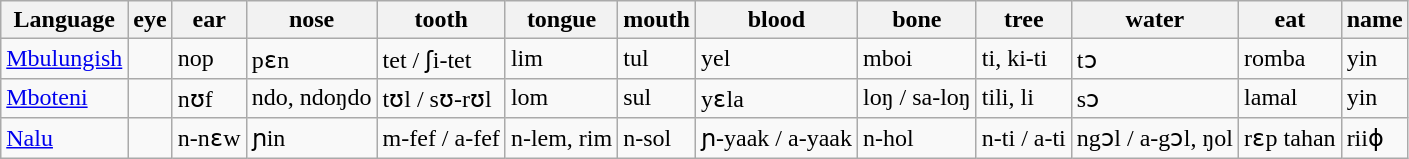<table class="wikitable sortable">
<tr>
<th>Language</th>
<th>eye</th>
<th>ear</th>
<th>nose</th>
<th>tooth</th>
<th>tongue</th>
<th>mouth</th>
<th>blood</th>
<th>bone</th>
<th>tree</th>
<th>water</th>
<th>eat</th>
<th>name</th>
</tr>
<tr>
<td><a href='#'>Mbulungish</a></td>
<td></td>
<td>nop</td>
<td>pɛn</td>
<td>tet / ʃi-tet</td>
<td>lim</td>
<td>tul</td>
<td>yel</td>
<td>mboi</td>
<td>ti, ki-ti</td>
<td>tɔ</td>
<td>romba</td>
<td>yin</td>
</tr>
<tr>
<td><a href='#'>Mboteni</a></td>
<td></td>
<td>nʊf</td>
<td>ndo, ndoŋdo</td>
<td>tʊl / sʊ-rʊl</td>
<td>lom</td>
<td>sul</td>
<td>yɛla</td>
<td>loŋ / sa-loŋ</td>
<td>tili, li</td>
<td>sɔ</td>
<td>lamal</td>
<td>yin</td>
</tr>
<tr>
<td><a href='#'>Nalu</a></td>
<td></td>
<td>n-nɛw</td>
<td>ɲin</td>
<td>m-fef / a-fef</td>
<td>n-lem, rim</td>
<td>n-sol</td>
<td>ɲ-yaak / a-yaak</td>
<td>n-hol</td>
<td>n-ti / a-ti</td>
<td>ngɔl / a-gɔl, ŋol</td>
<td>rɛp tahan</td>
<td>riiɸ</td>
</tr>
</table>
